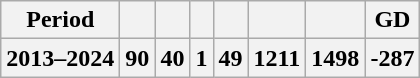<table class="wikitable " style="text-align: center; font-size: 100%;">
<tr>
<th>Period</th>
<th></th>
<th></th>
<th></th>
<th></th>
<th></th>
<th></th>
<th>GD</th>
</tr>
<tr>
<th>2013–2024</th>
<th>90</th>
<th>40</th>
<th>1</th>
<th>49</th>
<th>1211</th>
<th>1498</th>
<th>-287</th>
</tr>
</table>
